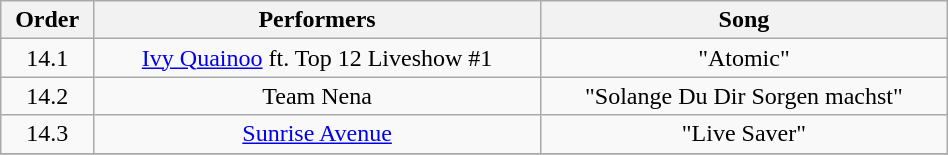<table class="wikitable" style="text-align:center; width:50%;">
<tr>
<th>Order</th>
<th>Performers</th>
<th>Song</th>
</tr>
<tr>
<td>14.1</td>
<td><a href='#'>Ivy Quainoo</a> ft. Top 12 Liveshow #1</td>
<td>"Atomic"</td>
</tr>
<tr>
<td>14.2</td>
<td>Team Nena<br></td>
<td>"Solange Du Dir Sorgen machst"</td>
</tr>
<tr>
<td>14.3</td>
<td><a href='#'>Sunrise Avenue</a></td>
<td>"Live Saver"</td>
</tr>
<tr>
</tr>
</table>
